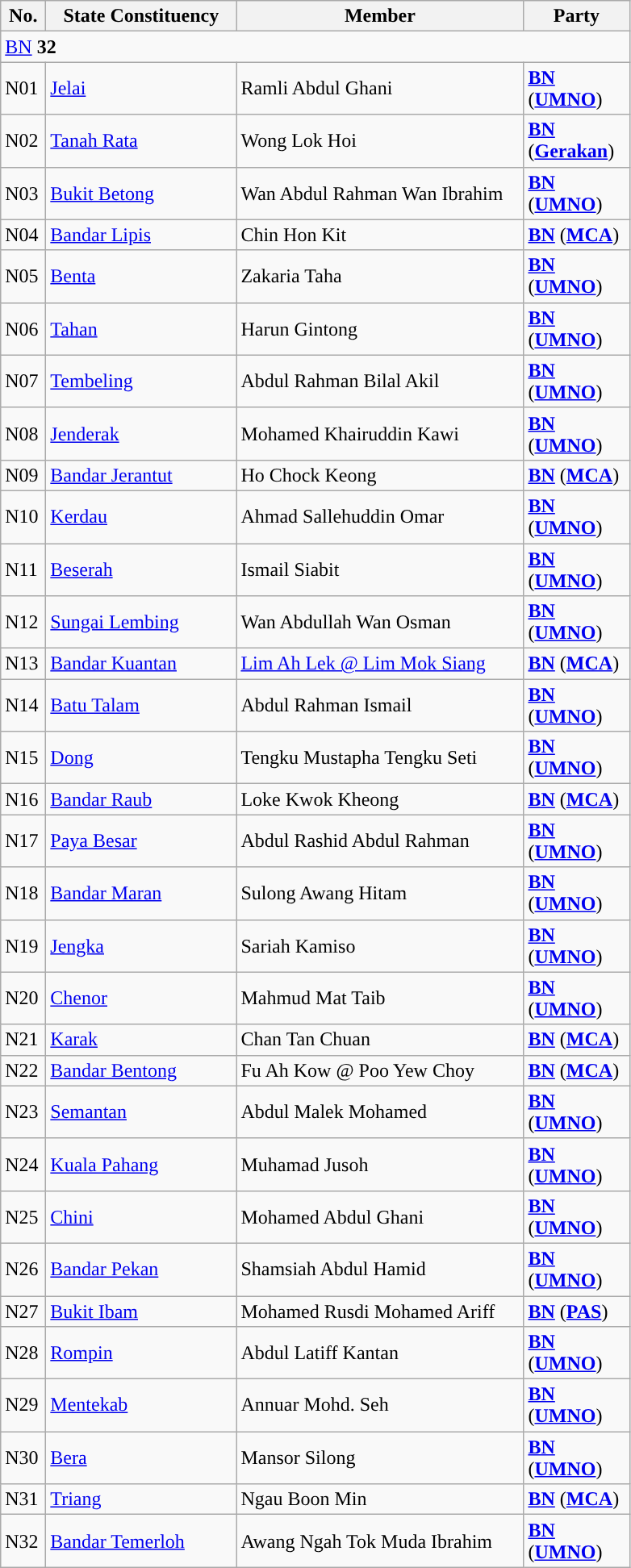<table class="wikitable sortable">
<tr>
<th style="width:30px;">No.</th>
<th style="width:150px;">State Constituency</th>
<th style="width:230px;">Member</th>
<th style="width:80px;">Party</th>
</tr>
<tr>
<td colspan="4"><a href='#'>BN</a> <strong>32</strong></td>
</tr>
<tr>
<td>N01</td>
<td><a href='#'>Jelai</a></td>
<td>Ramli Abdul Ghani</td>
<td><strong><a href='#'>BN</a></strong> (<strong><a href='#'>UMNO</a></strong>)</td>
</tr>
<tr>
<td>N02</td>
<td><a href='#'>Tanah Rata</a></td>
<td>Wong Lok Hoi</td>
<td><strong><a href='#'>BN</a></strong> (<strong><a href='#'>Gerakan</a></strong>)</td>
</tr>
<tr>
<td>N03</td>
<td><a href='#'>Bukit Betong</a></td>
<td>Wan Abdul Rahman Wan Ibrahim</td>
<td><strong><a href='#'>BN</a></strong> (<strong><a href='#'>UMNO</a></strong>)</td>
</tr>
<tr>
<td>N04</td>
<td><a href='#'>Bandar Lipis</a></td>
<td>Chin Hon Kit</td>
<td><strong><a href='#'>BN</a></strong> (<strong><a href='#'>MCA</a></strong>)</td>
</tr>
<tr>
<td>N05</td>
<td><a href='#'>Benta</a></td>
<td>Zakaria Taha</td>
<td><strong><a href='#'>BN</a></strong> (<strong><a href='#'>UMNO</a></strong>)</td>
</tr>
<tr>
<td>N06</td>
<td><a href='#'>Tahan</a></td>
<td>Harun Gintong</td>
<td><strong><a href='#'>BN</a></strong> (<strong><a href='#'>UMNO</a></strong>)</td>
</tr>
<tr>
<td>N07</td>
<td><a href='#'>Tembeling</a></td>
<td>Abdul Rahman Bilal Akil</td>
<td><strong><a href='#'>BN</a></strong> (<strong><a href='#'>UMNO</a></strong>)</td>
</tr>
<tr>
<td>N08</td>
<td><a href='#'>Jenderak</a></td>
<td>Mohamed Khairuddin Kawi</td>
<td><strong><a href='#'>BN</a></strong> (<strong><a href='#'>UMNO</a></strong>)</td>
</tr>
<tr>
<td>N09</td>
<td><a href='#'>Bandar Jerantut</a></td>
<td>Ho Chock Keong</td>
<td><strong><a href='#'>BN</a></strong> (<strong><a href='#'>MCA</a></strong>)</td>
</tr>
<tr>
<td>N10</td>
<td><a href='#'>Kerdau</a></td>
<td>Ahmad Sallehuddin Omar</td>
<td><strong><a href='#'>BN</a></strong> (<strong><a href='#'>UMNO</a></strong>)</td>
</tr>
<tr>
<td>N11</td>
<td><a href='#'>Beserah</a></td>
<td>Ismail Siabit</td>
<td><strong><a href='#'>BN</a></strong> (<strong><a href='#'>UMNO</a></strong>)</td>
</tr>
<tr>
<td>N12</td>
<td><a href='#'>Sungai Lembing</a></td>
<td>Wan Abdullah Wan Osman</td>
<td><strong><a href='#'>BN</a></strong> (<strong><a href='#'>UMNO</a></strong>)</td>
</tr>
<tr>
<td>N13</td>
<td><a href='#'>Bandar Kuantan</a></td>
<td><a href='#'>Lim Ah Lek @ Lim Mok Siang</a></td>
<td><strong><a href='#'>BN</a></strong> (<strong><a href='#'>MCA</a></strong>)</td>
</tr>
<tr>
<td>N14</td>
<td><a href='#'>Batu Talam</a></td>
<td>Abdul Rahman Ismail</td>
<td><strong><a href='#'>BN</a></strong> (<strong><a href='#'>UMNO</a></strong>)</td>
</tr>
<tr>
<td>N15</td>
<td><a href='#'>Dong</a></td>
<td>Tengku Mustapha Tengku Seti</td>
<td><strong><a href='#'>BN</a></strong> (<strong><a href='#'>UMNO</a></strong>)</td>
</tr>
<tr>
<td>N16</td>
<td><a href='#'>Bandar Raub</a></td>
<td>Loke Kwok Kheong</td>
<td><strong><a href='#'>BN</a></strong> (<strong><a href='#'>MCA</a></strong>)</td>
</tr>
<tr>
<td>N17</td>
<td><a href='#'>Paya Besar</a></td>
<td>Abdul Rashid Abdul Rahman</td>
<td><strong><a href='#'>BN</a></strong> (<strong><a href='#'>UMNO</a></strong>)</td>
</tr>
<tr>
<td>N18</td>
<td><a href='#'>Bandar Maran</a></td>
<td>Sulong Awang Hitam</td>
<td><strong><a href='#'>BN</a></strong> (<strong><a href='#'>UMNO</a></strong>)</td>
</tr>
<tr>
<td>N19</td>
<td><a href='#'>Jengka</a></td>
<td>Sariah Kamiso</td>
<td><strong><a href='#'>BN</a></strong> (<strong><a href='#'>UMNO</a></strong>)</td>
</tr>
<tr>
<td>N20</td>
<td><a href='#'>Chenor</a></td>
<td>Mahmud Mat Taib</td>
<td><strong><a href='#'>BN</a></strong> (<strong><a href='#'>UMNO</a></strong>)</td>
</tr>
<tr>
<td>N21</td>
<td><a href='#'>Karak</a></td>
<td>Chan Tan Chuan</td>
<td><strong><a href='#'>BN</a></strong> (<strong><a href='#'>MCA</a></strong>)</td>
</tr>
<tr>
<td>N22</td>
<td><a href='#'>Bandar Bentong</a></td>
<td>Fu Ah Kow @ Poo Yew Choy</td>
<td><strong><a href='#'>BN</a></strong> (<strong><a href='#'>MCA</a></strong>)</td>
</tr>
<tr>
<td>N23</td>
<td><a href='#'>Semantan</a></td>
<td>Abdul Malek Mohamed</td>
<td><strong><a href='#'>BN</a></strong> (<strong><a href='#'>UMNO</a></strong>)</td>
</tr>
<tr>
<td>N24</td>
<td><a href='#'>Kuala Pahang</a></td>
<td>Muhamad Jusoh</td>
<td><strong><a href='#'>BN</a></strong> (<strong><a href='#'>UMNO</a></strong>)</td>
</tr>
<tr>
<td>N25</td>
<td><a href='#'>Chini</a></td>
<td>Mohamed Abdul Ghani</td>
<td><strong><a href='#'>BN</a></strong> (<strong><a href='#'>UMNO</a></strong>)</td>
</tr>
<tr>
<td>N26</td>
<td><a href='#'>Bandar Pekan</a></td>
<td>Shamsiah Abdul Hamid</td>
<td><strong><a href='#'>BN</a></strong> (<strong><a href='#'>UMNO</a></strong>)</td>
</tr>
<tr>
<td>N27</td>
<td><a href='#'>Bukit Ibam</a></td>
<td>Mohamed Rusdi Mohamed Ariff</td>
<td><strong><a href='#'>BN</a></strong> (<strong><a href='#'>PAS</a></strong>)</td>
</tr>
<tr>
<td>N28</td>
<td><a href='#'>Rompin</a></td>
<td>Abdul Latiff Kantan</td>
<td><strong><a href='#'>BN</a></strong> (<strong><a href='#'>UMNO</a></strong>)</td>
</tr>
<tr>
<td>N29</td>
<td><a href='#'>Mentekab</a></td>
<td>Annuar Mohd. Seh</td>
<td><strong><a href='#'>BN</a></strong> (<strong><a href='#'>UMNO</a></strong>)</td>
</tr>
<tr>
<td>N30</td>
<td><a href='#'>Bera</a></td>
<td>Mansor Silong</td>
<td><strong><a href='#'>BN</a></strong> (<strong><a href='#'>UMNO</a></strong>)</td>
</tr>
<tr>
<td>N31</td>
<td><a href='#'>Triang</a></td>
<td>Ngau Boon Min</td>
<td><strong><a href='#'>BN</a></strong> (<strong><a href='#'>MCA</a></strong>)</td>
</tr>
<tr>
<td>N32</td>
<td><a href='#'>Bandar Temerloh</a></td>
<td>Awang Ngah Tok Muda Ibrahim</td>
<td><strong><a href='#'>BN</a></strong> (<strong><a href='#'>UMNO</a></strong>)</td>
</tr>
</table>
